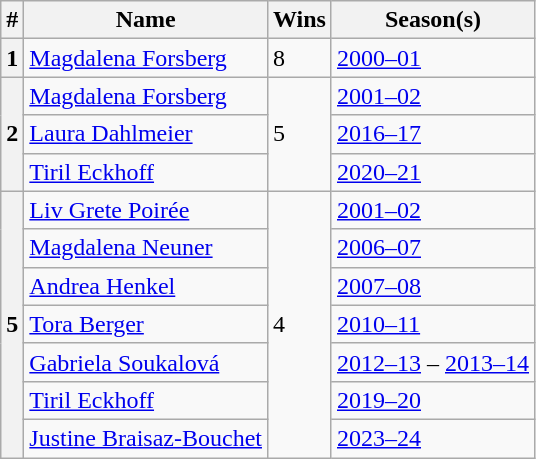<table class="wikitable plainrowheaders" style="display:inline-table;">
<tr>
<th>#</th>
<th>Name</th>
<th>Wins</th>
<th>Season(s)</th>
</tr>
<tr>
<th>1</th>
<td style="text-align:left"> <a href='#'>Magdalena Forsberg</a></td>
<td>8</td>
<td><a href='#'>2000–01</a></td>
</tr>
<tr>
<th rowspan=3>2</th>
<td style="text-align:left"> <a href='#'>Magdalena Forsberg</a></td>
<td rowspan=3>5</td>
<td><a href='#'>2001–02</a></td>
</tr>
<tr>
<td style="text-align:left"> <a href='#'>Laura Dahlmeier</a></td>
<td><a href='#'>2016–17</a></td>
</tr>
<tr>
<td style="text-align:left"> <a href='#'>Tiril Eckhoff</a></td>
<td><a href='#'>2020–21</a></td>
</tr>
<tr>
<th rowspan=7>5</th>
<td style="text-align:left"> <a href='#'>Liv Grete Poirée</a></td>
<td rowspan=7>4</td>
<td><a href='#'>2001–02</a></td>
</tr>
<tr>
<td style="text-align:left"> <a href='#'>Magdalena Neuner</a></td>
<td><a href='#'>2006–07</a></td>
</tr>
<tr>
<td style="text-align:left"> <a href='#'>Andrea Henkel</a></td>
<td><a href='#'>2007–08</a></td>
</tr>
<tr>
<td style="text-align:left"> <a href='#'>Tora Berger</a></td>
<td><a href='#'>2010–11</a></td>
</tr>
<tr>
<td style="text-align:left"> <a href='#'>Gabriela Soukalová</a></td>
<td><a href='#'>2012–13</a> – <a href='#'>2013–14</a></td>
</tr>
<tr>
<td style="text-align:left"> <a href='#'>Tiril Eckhoff</a></td>
<td><a href='#'>2019–20</a></td>
</tr>
<tr>
<td style="text-align:left"> <a href='#'>Justine Braisaz-Bouchet</a></td>
<td><a href='#'>2023–24</a></td>
</tr>
</table>
